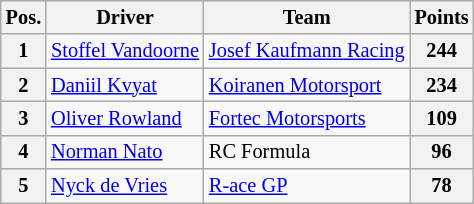<table class="wikitable" style="font-size: 85%">
<tr>
<th>Pos.</th>
<th>Driver</th>
<th>Team</th>
<th>Points</th>
</tr>
<tr>
<th>1</th>
<td> <a href='#'>Stoffel Vandoorne</a></td>
<td> <a href='#'>Josef Kaufmann Racing</a></td>
<th>244</th>
</tr>
<tr>
<th>2</th>
<td> <a href='#'>Daniil Kvyat</a></td>
<td> <a href='#'>Koiranen Motorsport</a></td>
<th>234</th>
</tr>
<tr>
<th>3</th>
<td> <a href='#'>Oliver Rowland</a></td>
<td> <a href='#'>Fortec Motorsports</a></td>
<th>109</th>
</tr>
<tr>
<th>4</th>
<td> <a href='#'>Norman Nato</a></td>
<td> RC Formula</td>
<th>96</th>
</tr>
<tr>
<th>5</th>
<td> <a href='#'>Nyck de Vries</a></td>
<td> <a href='#'>R-ace GP</a></td>
<th>78</th>
</tr>
</table>
